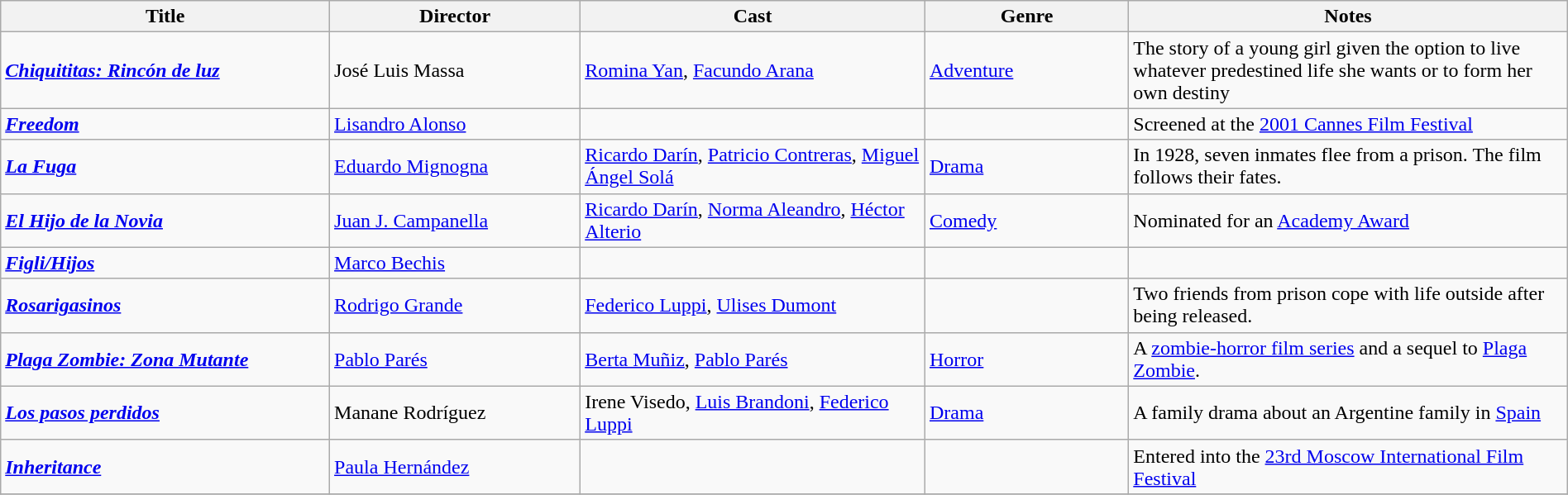<table class="wikitable sortable" width= "100%">
<tr>
<th width=21%>Title</th>
<th width=16%>Director</th>
<th width=22%>Cast</th>
<th width=13%>Genre</th>
<th width=28%>Notes</th>
</tr>
<tr>
<td><strong><em><a href='#'>Chiquititas: Rincón de luz</a></em></strong></td>
<td>José Luis Massa</td>
<td><a href='#'>Romina Yan</a>, <a href='#'>Facundo Arana</a></td>
<td><a href='#'>Adventure</a></td>
<td>The story of a young girl given the option to live whatever predestined life she wants or to form her own destiny</td>
</tr>
<tr>
<td><strong><em><a href='#'>Freedom</a></em></strong></td>
<td><a href='#'>Lisandro Alonso</a></td>
<td></td>
<td></td>
<td>Screened at the <a href='#'>2001 Cannes Film Festival</a></td>
</tr>
<tr>
<td><strong><em><a href='#'>La Fuga</a></em></strong></td>
<td><a href='#'>Eduardo Mignogna</a></td>
<td><a href='#'>Ricardo Darín</a>, <a href='#'>Patricio Contreras</a>, <a href='#'>Miguel Ángel Solá</a></td>
<td><a href='#'>Drama</a></td>
<td>In 1928, seven inmates flee from a prison. The film follows their fates.</td>
</tr>
<tr>
<td><strong><em><a href='#'>El Hijo de la Novia</a></em></strong></td>
<td><a href='#'>Juan J. Campanella</a></td>
<td><a href='#'>Ricardo Darín</a>, <a href='#'>Norma Aleandro</a>, <a href='#'>Héctor Alterio</a></td>
<td><a href='#'>Comedy</a></td>
<td>Nominated for an <a href='#'>Academy Award</a></td>
</tr>
<tr>
<td><strong><em><a href='#'>Figli/Hijos</a></em></strong></td>
<td><a href='#'>Marco Bechis</a></td>
<td></td>
<td></td>
<td></td>
</tr>
<tr>
<td><strong><em><a href='#'>Rosarigasinos</a></em></strong></td>
<td><a href='#'>Rodrigo Grande</a></td>
<td><a href='#'>Federico Luppi</a>, <a href='#'>Ulises Dumont</a></td>
<td></td>
<td>Two friends from prison cope with life outside after being released.</td>
</tr>
<tr>
<td><strong><em><a href='#'>Plaga Zombie: Zona Mutante</a></em></strong></td>
<td><a href='#'>Pablo Parés</a></td>
<td><a href='#'>Berta Muñiz</a>, <a href='#'>Pablo Parés</a></td>
<td><a href='#'>Horror</a></td>
<td>A <a href='#'>zombie-horror film series</a> and a sequel to <a href='#'>Plaga Zombie</a>.</td>
</tr>
<tr>
<td><strong><em><a href='#'>Los pasos perdidos</a></em></strong></td>
<td>Manane Rodríguez</td>
<td>Irene Visedo, <a href='#'>Luis Brandoni</a>, <a href='#'>Federico Luppi</a></td>
<td><a href='#'>Drama</a></td>
<td>A family drama about an Argentine family in <a href='#'>Spain</a></td>
</tr>
<tr>
<td><strong><em><a href='#'>Inheritance</a></em></strong></td>
<td><a href='#'>Paula Hernández</a></td>
<td></td>
<td></td>
<td>Entered into the <a href='#'>23rd Moscow International Film Festival</a></td>
</tr>
<tr>
</tr>
</table>
